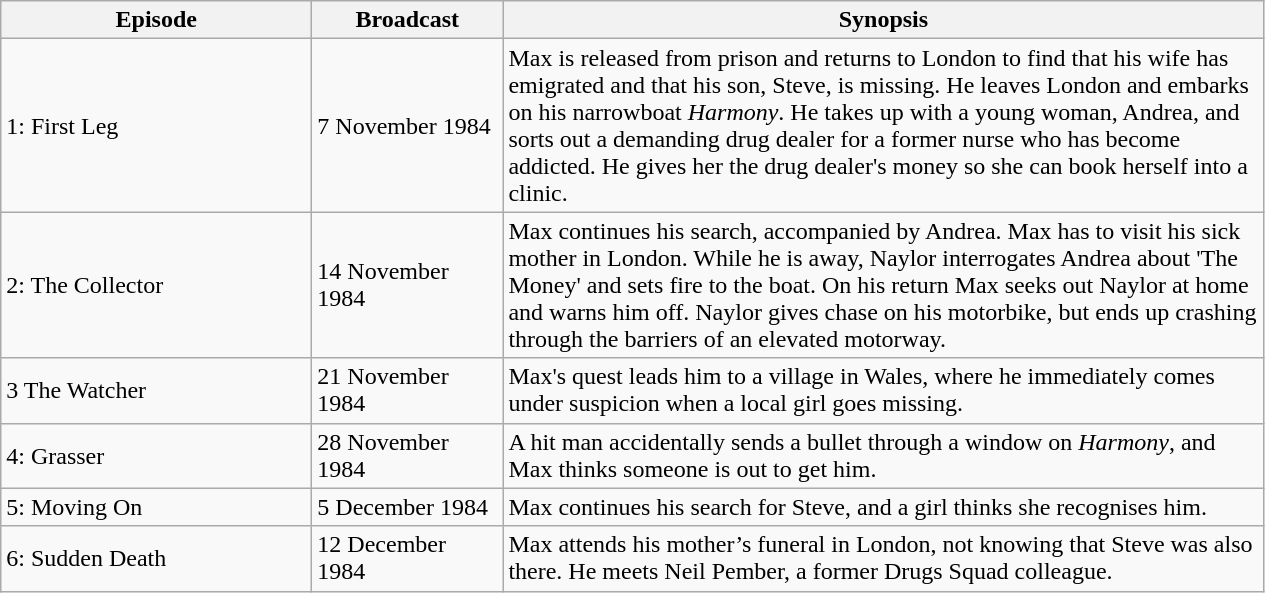<table class="wikitable">
<tr>
<th scope="col" style="width: 200px;">Episode</th>
<th scope="col" style="width: 120px;">Broadcast</th>
<th scope="col" style="width: 500px;">Synopsis</th>
</tr>
<tr id="First Leg">
<td>1: First Leg</td>
<td>7 November 1984</td>
<td>Max is released from prison and returns to London to find that his wife has emigrated and that his son, Steve, is missing. He leaves London and embarks on his narrowboat <em>Harmony</em>. He takes up with a young woman, Andrea, and sorts out a demanding drug dealer for a former nurse who has become addicted. He gives her the drug dealer's money so she can book herself into a clinic.</td>
</tr>
<tr id="The Collector">
<td>2: The Collector</td>
<td>14 November 1984</td>
<td>Max continues his search, accompanied by Andrea. Max has to visit his sick mother in London. While he is away, Naylor interrogates Andrea about 'The Money' and sets fire to the boat. On his return Max seeks out Naylor at home and warns him off. Naylor gives chase on his motorbike, but ends up crashing through the barriers of an elevated motorway.</td>
</tr>
<tr id="The Watcher">
<td>3 The Watcher</td>
<td>21 November 1984</td>
<td>Max's quest leads him to a village in Wales, where he immediately comes under suspicion when a local girl goes missing.</td>
</tr>
<tr id="Moving On">
<td>4: Grasser</td>
<td>28 November 1984</td>
<td>A hit man accidentally sends a bullet through a window on <em>Harmony</em>, and Max thinks someone is out to get him.</td>
</tr>
<tr id="Moving On">
<td>5: Moving On</td>
<td>5 December 1984</td>
<td>Max continues his search for Steve, and a girl thinks she recognises him.</td>
</tr>
<tr id="Sudden Death">
<td>6: Sudden Death</td>
<td>12 December 1984</td>
<td>Max attends his mother’s funeral in London, not knowing that Steve was also there. He meets Neil Pember, a former Drugs Squad colleague.</td>
</tr>
</table>
